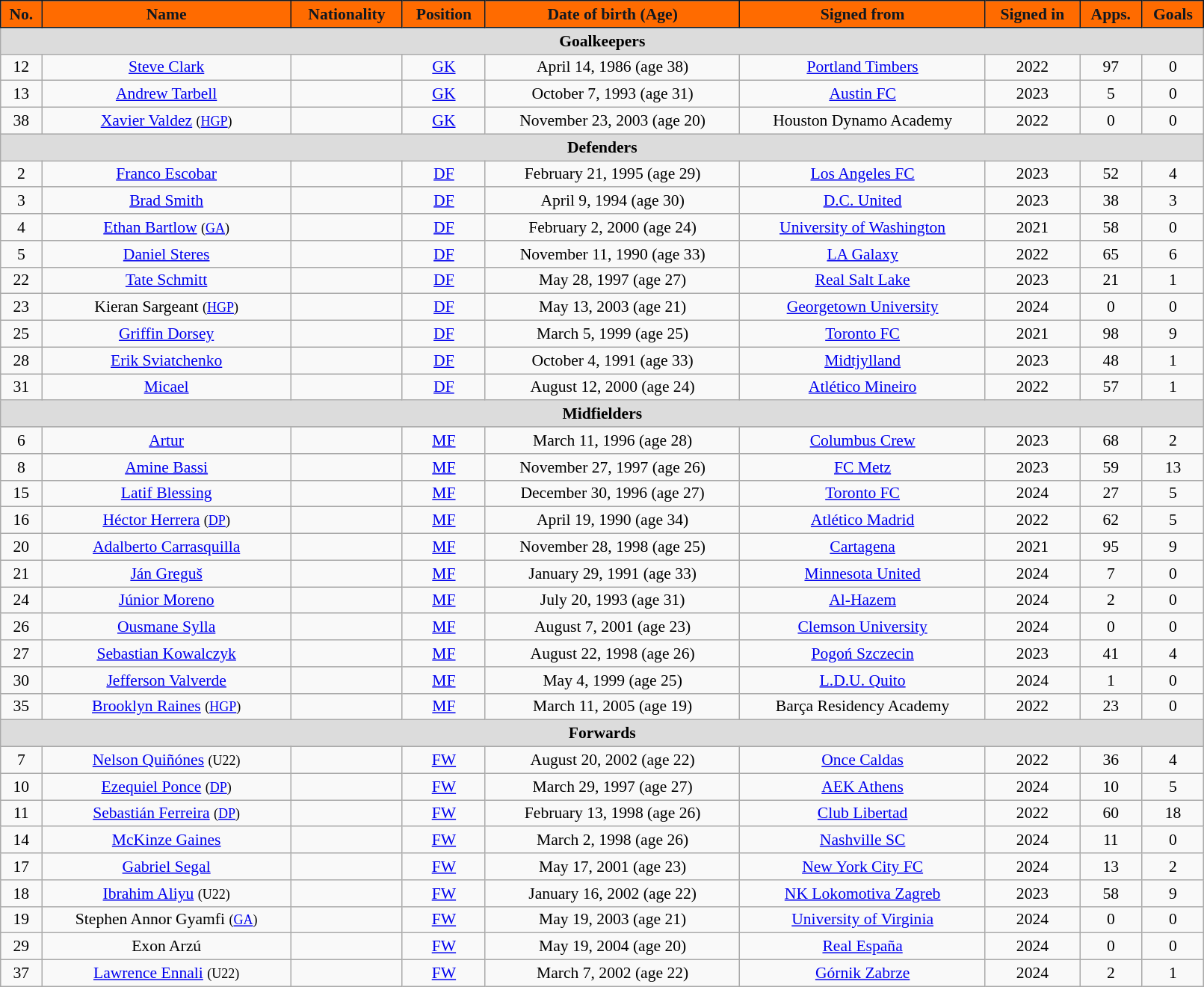<table class="wikitable" style="text-align:center; font-size:90%; width:85%;">
<tr>
<th style="background:#FF6B00; color:#101820; border:1px solid #101820; text-align:center;">No.</th>
<th style="background:#FF6B00; color:#101820; border:1px solid #101820">Name</th>
<th style="background:#FF6B00; color:#101820; border:1px solid #101820">Nationality</th>
<th style="background:#FF6B00; color:#101820; border:1px solid #101820">Position</th>
<th style="background:#FF6B00; color:#101820; border:1px solid #101820">Date of birth (Age)</th>
<th style="background:#FF6B00; color:#101820; border:1px solid #101820">Signed from</th>
<th style="background:#FF6B00; color:#101820; border:1px solid #101820">Signed in</th>
<th style="background:#FF6B00; color:#101820; border:1px solid #101820">Apps.</th>
<th style="background:#FF6B00; color:#101820; border:1px solid #101820">Goals</th>
</tr>
<tr>
<th colspan="9" style="background:#dcdcdc; text-align:center;">Goalkeepers</th>
</tr>
<tr>
<td>12</td>
<td><a href='#'>Steve Clark</a></td>
<td></td>
<td><a href='#'>GK</a></td>
<td>April 14, 1986 (age 38)</td>
<td><a href='#'>Portland Timbers</a></td>
<td>2022</td>
<td>97</td>
<td>0</td>
</tr>
<tr>
<td>13</td>
<td><a href='#'>Andrew Tarbell</a></td>
<td></td>
<td><a href='#'>GK</a></td>
<td>October 7, 1993 (age 31)</td>
<td><a href='#'>Austin FC</a></td>
<td>2023</td>
<td>5</td>
<td>0</td>
</tr>
<tr>
<td>38</td>
<td><a href='#'>Xavier Valdez</a> <small>(<a href='#'>HGP</a>)</small></td>
<td></td>
<td><a href='#'>GK</a></td>
<td>November 23, 2003 (age 20)</td>
<td>Houston Dynamo Academy</td>
<td>2022</td>
<td>0</td>
<td>0</td>
</tr>
<tr>
<th colspan="9" style="background:#dcdcdc; text-align:center;">Defenders</th>
</tr>
<tr>
<td>2</td>
<td><a href='#'>Franco Escobar</a></td>
<td></td>
<td><a href='#'>DF</a></td>
<td>February 21, 1995 (age 29)</td>
<td><a href='#'>Los Angeles FC</a></td>
<td>2023</td>
<td>52</td>
<td>4</td>
</tr>
<tr>
<td>3</td>
<td><a href='#'>Brad Smith</a></td>
<td></td>
<td><a href='#'>DF</a></td>
<td>April 9, 1994 (age 30)</td>
<td><a href='#'>D.C. United</a></td>
<td>2023</td>
<td>38</td>
<td>3</td>
</tr>
<tr>
<td>4</td>
<td><a href='#'>Ethan Bartlow</a> <small>(<a href='#'>GA</a>)</small></td>
<td></td>
<td><a href='#'>DF</a></td>
<td>February 2, 2000 (age 24)</td>
<td><a href='#'>University of Washington</a></td>
<td>2021</td>
<td>58</td>
<td>0</td>
</tr>
<tr>
<td>5</td>
<td><a href='#'>Daniel Steres</a></td>
<td></td>
<td><a href='#'>DF</a></td>
<td>November 11, 1990 (age 33)</td>
<td><a href='#'>LA Galaxy</a></td>
<td>2022</td>
<td>65</td>
<td>6</td>
</tr>
<tr>
<td>22</td>
<td><a href='#'>Tate Schmitt</a></td>
<td></td>
<td><a href='#'>DF</a></td>
<td>May 28, 1997 (age 27)</td>
<td><a href='#'>Real Salt Lake</a></td>
<td>2023</td>
<td>21</td>
<td>1</td>
</tr>
<tr>
<td>23</td>
<td>Kieran Sargeant <small>(<a href='#'>HGP</a>)</small></td>
<td></td>
<td><a href='#'>DF</a></td>
<td>May 13, 2003 (age 21)</td>
<td><a href='#'>Georgetown University</a></td>
<td>2024</td>
<td>0</td>
<td>0</td>
</tr>
<tr>
<td>25</td>
<td><a href='#'>Griffin Dorsey</a></td>
<td></td>
<td><a href='#'>DF</a></td>
<td>March 5, 1999 (age 25)</td>
<td><a href='#'>Toronto FC</a></td>
<td>2021</td>
<td>98</td>
<td>9</td>
</tr>
<tr>
<td>28</td>
<td><a href='#'>Erik Sviatchenko</a></td>
<td></td>
<td><a href='#'>DF</a></td>
<td>October 4, 1991 (age 33)</td>
<td><a href='#'>Midtjylland</a></td>
<td>2023</td>
<td>48</td>
<td>1</td>
</tr>
<tr>
<td>31</td>
<td><a href='#'>Micael</a></td>
<td></td>
<td><a href='#'>DF</a></td>
<td>August 12, 2000 (age 24)</td>
<td><a href='#'>Atlético Mineiro</a></td>
<td>2022</td>
<td>57</td>
<td>1</td>
</tr>
<tr>
<th colspan="9" style="background:#dcdcdc; text-align:center;">Midfielders</th>
</tr>
<tr>
<td>6</td>
<td><a href='#'>Artur</a></td>
<td></td>
<td><a href='#'>MF</a></td>
<td>March 11, 1996 (age 28)</td>
<td><a href='#'>Columbus Crew</a></td>
<td>2023</td>
<td>68</td>
<td>2</td>
</tr>
<tr>
<td>8</td>
<td><a href='#'>Amine Bassi</a></td>
<td></td>
<td><a href='#'>MF</a></td>
<td>November 27, 1997 (age 26)</td>
<td><a href='#'>FC Metz</a></td>
<td>2023</td>
<td>59</td>
<td>13</td>
</tr>
<tr>
<td>15</td>
<td><a href='#'>Latif Blessing</a></td>
<td></td>
<td><a href='#'>MF</a></td>
<td>December 30, 1996 (age 27)</td>
<td><a href='#'>Toronto FC</a></td>
<td>2024</td>
<td>27</td>
<td>5</td>
</tr>
<tr>
<td>16</td>
<td><a href='#'>Héctor Herrera</a> <small>(<a href='#'>DP</a>)</small></td>
<td></td>
<td><a href='#'>MF</a></td>
<td>April 19, 1990 (age 34)</td>
<td><a href='#'>Atlético Madrid</a></td>
<td>2022</td>
<td>62</td>
<td>5</td>
</tr>
<tr>
<td>20</td>
<td><a href='#'>Adalberto Carrasquilla</a></td>
<td></td>
<td><a href='#'>MF</a></td>
<td>November 28, 1998 (age 25)</td>
<td><a href='#'>Cartagena</a></td>
<td>2021</td>
<td>95</td>
<td>9</td>
</tr>
<tr>
<td>21</td>
<td><a href='#'>Ján Greguš</a></td>
<td></td>
<td><a href='#'>MF</a></td>
<td>January 29, 1991 (age 33)</td>
<td><a href='#'>Minnesota United</a></td>
<td>2024</td>
<td>7</td>
<td>0</td>
</tr>
<tr>
<td>24</td>
<td><a href='#'>Júnior Moreno</a></td>
<td></td>
<td><a href='#'>MF</a></td>
<td>July 20, 1993 (age 31)</td>
<td><a href='#'>Al-Hazem</a></td>
<td>2024</td>
<td>2</td>
<td>0</td>
</tr>
<tr>
<td>26</td>
<td><a href='#'>Ousmane Sylla</a></td>
<td></td>
<td><a href='#'>MF</a></td>
<td>August 7, 2001 (age 23)</td>
<td><a href='#'>Clemson University</a></td>
<td>2024</td>
<td>0</td>
<td>0</td>
</tr>
<tr>
<td>27</td>
<td><a href='#'>Sebastian Kowalczyk</a></td>
<td></td>
<td><a href='#'>MF</a></td>
<td>August 22, 1998 (age 26)</td>
<td><a href='#'>Pogoń Szczecin</a></td>
<td>2023</td>
<td>41</td>
<td>4</td>
</tr>
<tr>
<td>30</td>
<td><a href='#'>Jefferson Valverde</a></td>
<td></td>
<td><a href='#'>MF</a></td>
<td>May 4, 1999 (age 25)</td>
<td><a href='#'>L.D.U. Quito</a></td>
<td>2024</td>
<td>1</td>
<td>0</td>
</tr>
<tr>
<td>35</td>
<td><a href='#'>Brooklyn Raines</a> <small>(<a href='#'>HGP</a>)</small></td>
<td></td>
<td><a href='#'>MF</a></td>
<td>March 11, 2005 (age 19)</td>
<td>Barça Residency Academy</td>
<td>2022</td>
<td>23</td>
<td>0</td>
</tr>
<tr>
<th colspan="9" style="background:#dcdcdc; text-align:center;">Forwards</th>
</tr>
<tr>
<td>7</td>
<td><a href='#'>Nelson Quiñónes</a> <small>(U22)</small></td>
<td></td>
<td><a href='#'>FW</a></td>
<td>August 20, 2002 (age 22)</td>
<td><a href='#'>Once Caldas</a></td>
<td>2022</td>
<td>36</td>
<td>4</td>
</tr>
<tr>
<td>10</td>
<td><a href='#'>Ezequiel Ponce</a> <small>(<a href='#'>DP</a>)</small></td>
<td></td>
<td><a href='#'>FW</a></td>
<td>March 29, 1997 (age 27)</td>
<td><a href='#'>AEK Athens</a></td>
<td>2024</td>
<td>10</td>
<td>5</td>
</tr>
<tr>
<td>11</td>
<td><a href='#'>Sebastián Ferreira</a> <small>(<a href='#'>DP</a>)</small></td>
<td></td>
<td><a href='#'>FW</a></td>
<td>February 13, 1998 (age 26)</td>
<td><a href='#'>Club Libertad</a></td>
<td>2022</td>
<td>60</td>
<td>18</td>
</tr>
<tr>
<td>14</td>
<td><a href='#'>McKinze Gaines</a></td>
<td></td>
<td><a href='#'>FW</a></td>
<td>March 2, 1998 (age 26)</td>
<td><a href='#'>Nashville SC</a></td>
<td>2024</td>
<td>11</td>
<td>0</td>
</tr>
<tr>
<td>17</td>
<td><a href='#'>Gabriel Segal</a></td>
<td></td>
<td><a href='#'>FW</a></td>
<td>May 17, 2001 (age 23)</td>
<td><a href='#'>New York City FC</a></td>
<td>2024</td>
<td>13</td>
<td>2</td>
</tr>
<tr>
<td>18</td>
<td><a href='#'>Ibrahim Aliyu</a> <small>(U22)</small></td>
<td></td>
<td><a href='#'>FW</a></td>
<td>January 16, 2002 (age 22)</td>
<td><a href='#'>NK Lokomotiva Zagreb</a></td>
<td>2023</td>
<td>58</td>
<td>9</td>
</tr>
<tr>
<td>19</td>
<td>Stephen Annor Gyamfi <small>(<a href='#'>GA</a>)</small></td>
<td></td>
<td><a href='#'>FW</a></td>
<td>May 19, 2003 (age 21)</td>
<td><a href='#'>University of Virginia</a></td>
<td>2024</td>
<td>0</td>
<td>0</td>
</tr>
<tr>
<td>29</td>
<td>Exon Arzú</td>
<td></td>
<td><a href='#'>FW</a></td>
<td>May 19, 2004 (age 20)</td>
<td><a href='#'>Real España</a></td>
<td>2024</td>
<td>0</td>
<td>0</td>
</tr>
<tr>
<td>37</td>
<td><a href='#'>Lawrence Ennali</a> <small>(U22)</small></td>
<td></td>
<td><a href='#'>FW</a></td>
<td>March 7, 2002 (age 22)</td>
<td><a href='#'>Górnik Zabrze</a></td>
<td>2024</td>
<td>2</td>
<td>1</td>
</tr>
</table>
